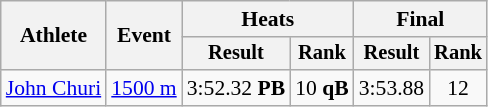<table class="wikitable" style="font-size:90%">
<tr>
<th rowspan=2>Athlete</th>
<th rowspan=2>Event</th>
<th colspan=2>Heats</th>
<th colspan=2>Final</th>
</tr>
<tr style="font-size:95%">
<th>Result</th>
<th>Rank</th>
<th>Result</th>
<th>Rank</th>
</tr>
<tr align=center>
<td align=left><a href='#'>John Churi</a></td>
<td align=left><a href='#'>1500 m</a></td>
<td>3:52.32 <strong>PB</strong></td>
<td>10 <strong>qB</strong></td>
<td>3:53.88</td>
<td>12</td>
</tr>
</table>
